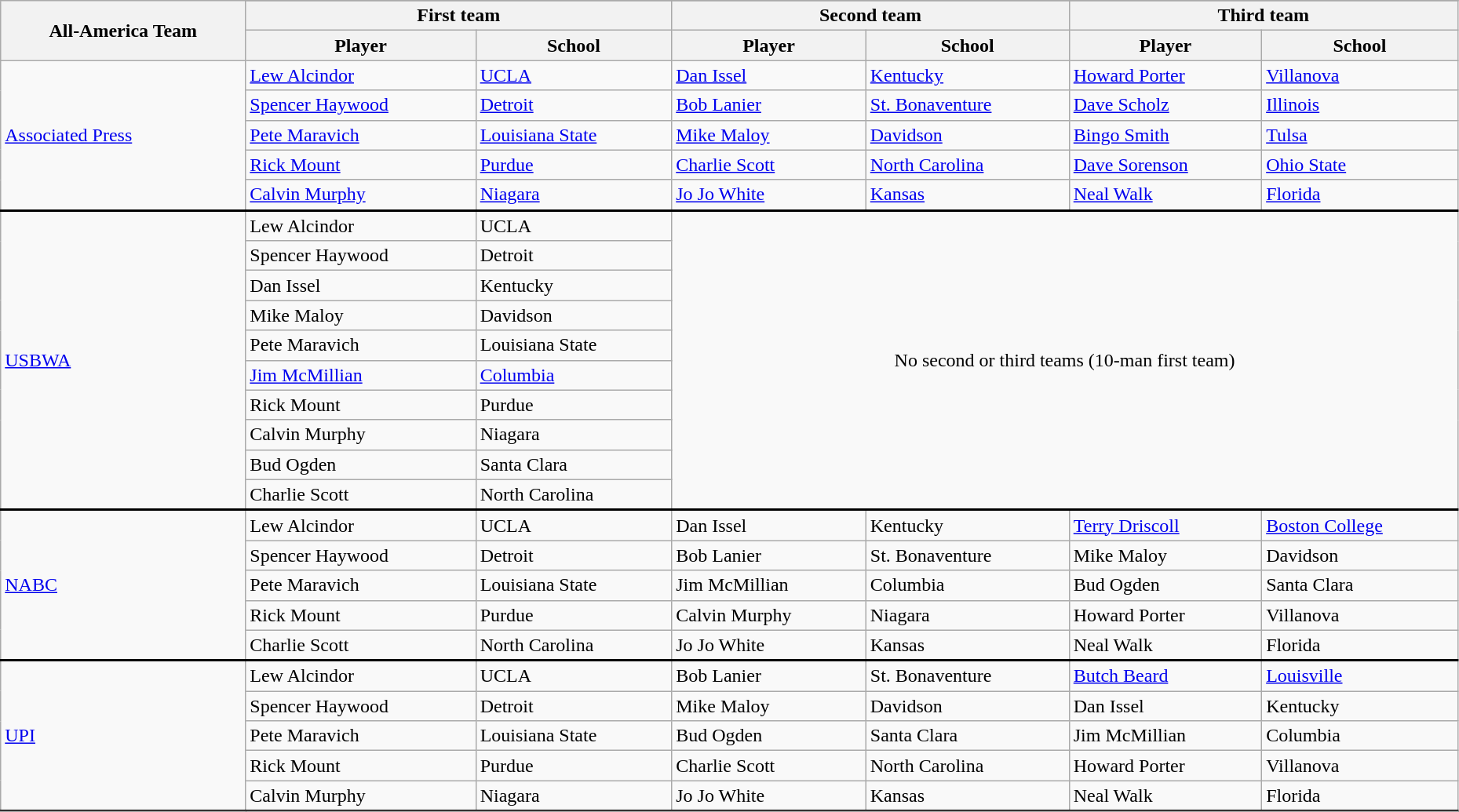<table class="wikitable" style="width:98%;">
<tr>
<th rowspan=3>All-America Team</th>
</tr>
<tr>
<th colspan=2>First team</th>
<th colspan=2>Second team</th>
<th colspan=2>Third team</th>
</tr>
<tr>
<th>Player</th>
<th>School</th>
<th>Player</th>
<th>School</th>
<th>Player</th>
<th>School</th>
</tr>
<tr>
<td rowspan=5><a href='#'>Associated Press</a></td>
<td><a href='#'>Lew Alcindor</a></td>
<td><a href='#'>UCLA</a></td>
<td><a href='#'>Dan Issel</a></td>
<td><a href='#'>Kentucky</a></td>
<td><a href='#'>Howard Porter</a></td>
<td><a href='#'>Villanova</a></td>
</tr>
<tr>
<td><a href='#'>Spencer Haywood</a></td>
<td><a href='#'>Detroit</a></td>
<td><a href='#'>Bob Lanier</a></td>
<td><a href='#'>St. Bonaventure</a></td>
<td><a href='#'>Dave Scholz</a></td>
<td><a href='#'>Illinois</a></td>
</tr>
<tr>
<td><a href='#'>Pete Maravich</a></td>
<td><a href='#'>Louisiana State</a></td>
<td><a href='#'>Mike Maloy</a></td>
<td><a href='#'>Davidson</a></td>
<td><a href='#'>Bingo Smith</a></td>
<td><a href='#'>Tulsa</a></td>
</tr>
<tr>
<td><a href='#'>Rick Mount</a></td>
<td><a href='#'>Purdue</a></td>
<td><a href='#'>Charlie Scott</a></td>
<td><a href='#'>North Carolina</a></td>
<td><a href='#'>Dave Sorenson</a></td>
<td><a href='#'>Ohio State</a></td>
</tr>
<tr>
<td><a href='#'>Calvin Murphy</a></td>
<td><a href='#'>Niagara</a></td>
<td><a href='#'>Jo Jo White</a></td>
<td><a href='#'>Kansas</a></td>
<td><a href='#'>Neal Walk</a></td>
<td><a href='#'>Florida</a></td>
</tr>
<tr style = "border-top:2px solid black;">
<td rowspan=10><a href='#'>USBWA</a></td>
<td>Lew Alcindor</td>
<td>UCLA</td>
<td rowspan=10 colspan=6 align=center>No second or third teams (10-man first team)</td>
</tr>
<tr>
<td>Spencer Haywood</td>
<td>Detroit</td>
</tr>
<tr>
<td>Dan Issel</td>
<td>Kentucky</td>
</tr>
<tr>
<td>Mike Maloy</td>
<td>Davidson</td>
</tr>
<tr>
<td>Pete Maravich</td>
<td>Louisiana State</td>
</tr>
<tr>
<td><a href='#'>Jim McMillian</a></td>
<td><a href='#'>Columbia</a></td>
</tr>
<tr>
<td>Rick Mount</td>
<td>Purdue</td>
</tr>
<tr>
<td>Calvin Murphy</td>
<td>Niagara</td>
</tr>
<tr>
<td>Bud Ogden</td>
<td>Santa Clara</td>
</tr>
<tr>
<td>Charlie Scott</td>
<td>North Carolina</td>
</tr>
<tr style = "border-top:2px solid black;">
<td rowspan=5><a href='#'>NABC</a></td>
<td>Lew Alcindor</td>
<td>UCLA</td>
<td>Dan Issel</td>
<td>Kentucky</td>
<td><a href='#'>Terry Driscoll</a></td>
<td><a href='#'>Boston College</a></td>
</tr>
<tr>
<td>Spencer Haywood</td>
<td>Detroit</td>
<td>Bob Lanier</td>
<td>St. Bonaventure</td>
<td>Mike Maloy</td>
<td>Davidson</td>
</tr>
<tr>
<td>Pete Maravich</td>
<td>Louisiana State</td>
<td>Jim McMillian</td>
<td>Columbia</td>
<td>Bud Ogden</td>
<td>Santa Clara</td>
</tr>
<tr>
<td>Rick Mount</td>
<td>Purdue</td>
<td>Calvin Murphy</td>
<td>Niagara</td>
<td>Howard Porter</td>
<td>Villanova</td>
</tr>
<tr>
<td>Charlie Scott</td>
<td>North Carolina</td>
<td>Jo Jo White</td>
<td>Kansas</td>
<td>Neal Walk</td>
<td>Florida</td>
</tr>
<tr style = "border-top:2px solid black;">
<td rowspan=5><a href='#'>UPI</a></td>
<td>Lew Alcindor</td>
<td>UCLA</td>
<td>Bob Lanier</td>
<td>St. Bonaventure</td>
<td><a href='#'>Butch Beard</a></td>
<td><a href='#'>Louisville</a></td>
</tr>
<tr>
<td>Spencer Haywood</td>
<td>Detroit</td>
<td>Mike Maloy</td>
<td>Davidson</td>
<td>Dan Issel</td>
<td>Kentucky</td>
</tr>
<tr>
<td>Pete Maravich</td>
<td>Louisiana State</td>
<td>Bud Ogden</td>
<td>Santa Clara</td>
<td>Jim McMillian</td>
<td>Columbia</td>
</tr>
<tr>
<td>Rick Mount</td>
<td>Purdue</td>
<td>Charlie Scott</td>
<td>North Carolina</td>
<td>Howard Porter</td>
<td>Villanova</td>
</tr>
<tr>
<td>Calvin Murphy</td>
<td>Niagara</td>
<td>Jo Jo White</td>
<td>Kansas</td>
<td>Neal Walk</td>
<td>Florida</td>
</tr>
<tr style = "border-top:2px solid black;">
</tr>
</table>
